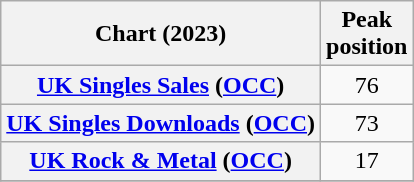<table class="wikitable sortable plainrowheaders" style="text-align:center">
<tr>
<th scope="col">Chart (2023)</th>
<th scope="col">Peak<br>position</th>
</tr>
<tr>
<th scope="row"><a href='#'>UK Singles Sales</a> (<a href='#'>OCC</a>)</th>
<td>76</td>
</tr>
<tr>
<th scope="row"><a href='#'>UK Singles Downloads</a> (<a href='#'>OCC</a>)</th>
<td>73</td>
</tr>
<tr>
<th scope="row"><a href='#'>UK Rock & Metal</a> (<a href='#'>OCC</a>)</th>
<td>17</td>
</tr>
<tr>
</tr>
</table>
